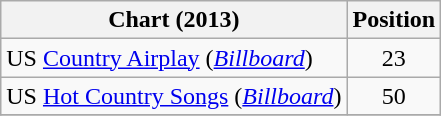<table class="wikitable sortable">
<tr>
<th scope="col">Chart (2013)</th>
<th scope="col">Position</th>
</tr>
<tr>
<td>US <a href='#'>Country Airplay</a> (<em><a href='#'>Billboard</a></em>)</td>
<td align="center">23</td>
</tr>
<tr>
<td>US <a href='#'>Hot Country Songs</a> (<em><a href='#'>Billboard</a></em>)</td>
<td align="center">50</td>
</tr>
<tr>
</tr>
</table>
